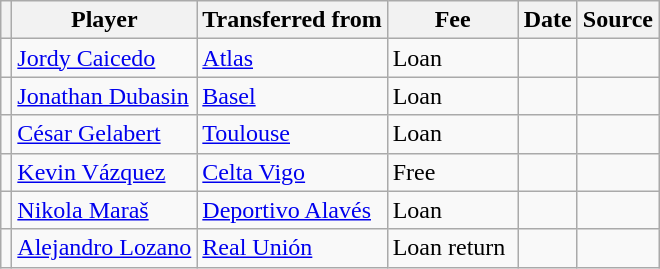<table class="wikitable plainrowheaders sortable">
<tr>
<th></th>
<th scope="col">Player</th>
<th>Transferred from</th>
<th style="width: 80px;">Fee</th>
<th scope="col">Date</th>
<th scope="col">Source</th>
</tr>
<tr>
<td align="center"></td>
<td> <a href='#'>Jordy Caicedo</a></td>
<td> <a href='#'>Atlas</a></td>
<td>Loan</td>
<td></td>
<td></td>
</tr>
<tr>
<td align="center"></td>
<td> <a href='#'>Jonathan Dubasin</a></td>
<td> <a href='#'>Basel</a></td>
<td>Loan</td>
<td></td>
<td></td>
</tr>
<tr>
<td align="center"></td>
<td> <a href='#'>César Gelabert</a></td>
<td> <a href='#'>Toulouse</a></td>
<td>Loan</td>
<td></td>
<td></td>
</tr>
<tr>
<td align="center"></td>
<td> <a href='#'>Kevin Vázquez</a></td>
<td> <a href='#'>Celta Vigo</a></td>
<td>Free</td>
<td></td>
<td></td>
</tr>
<tr>
<td align="center"></td>
<td> <a href='#'>Nikola Maraš</a></td>
<td> <a href='#'>Deportivo Alavés</a></td>
<td>Loan</td>
<td></td>
<td></td>
</tr>
<tr>
<td align="center"></td>
<td> <a href='#'>Alejandro Lozano</a></td>
<td> <a href='#'>Real Unión</a></td>
<td>Loan return</td>
<td></td>
<td></td>
</tr>
</table>
